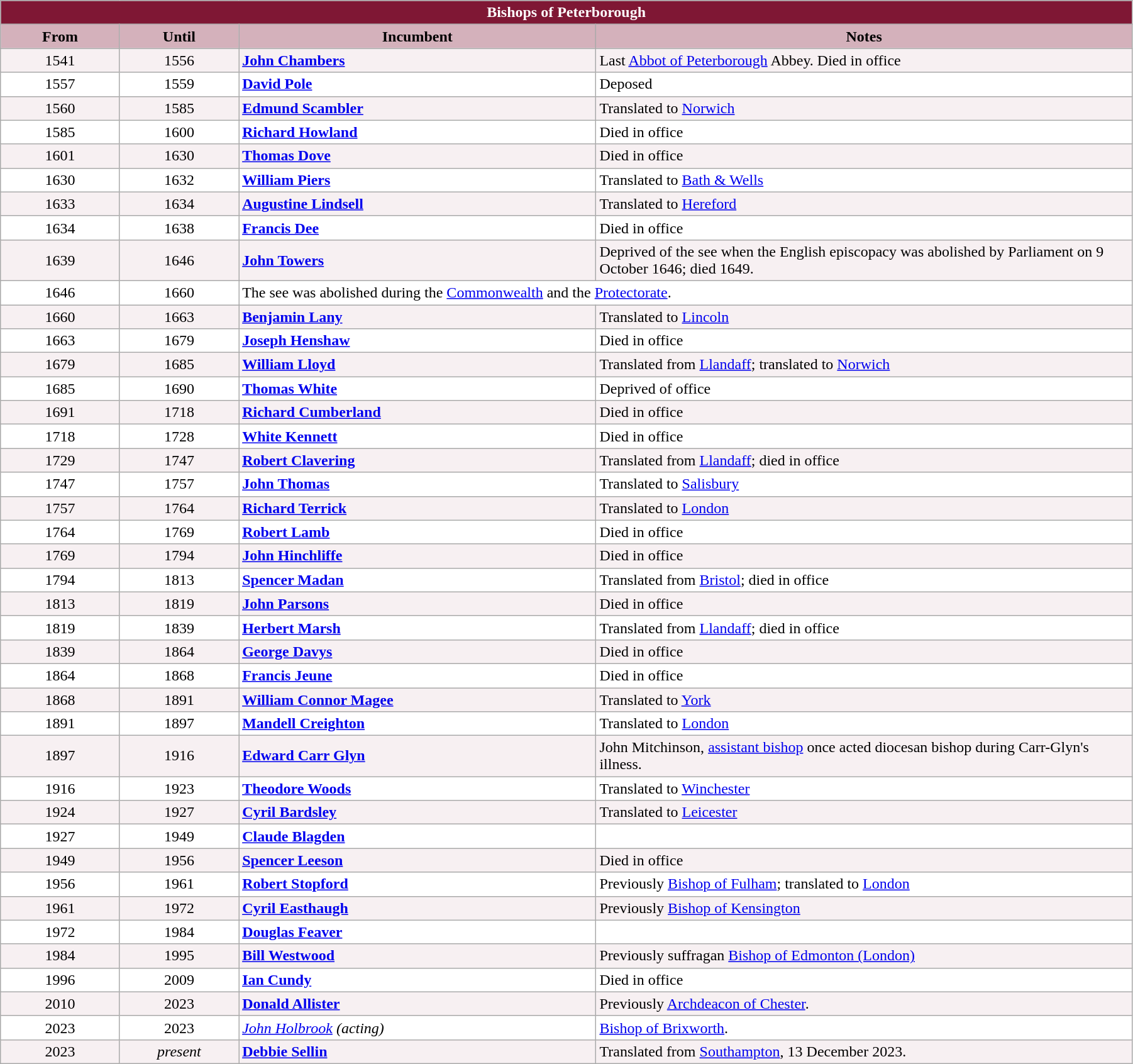<table class="wikitable" style="width:95%;" border="1" cellpadding="2">
<tr>
<th colspan="4" style="background-color: #7F1734; color: white;">Bishops of Peterborough</th>
</tr>
<tr valign=center>
<th style="background-color:#D4B1BB" width="10%">From</th>
<th style="background-color:#D4B1BB" width="10%">Until</th>
<th style="background-color:#D4B1BB" width="30%">Incumbent</th>
<th style="background-color:#D4B1BB" width="45%">Notes</th>
</tr>
<tr bgcolor="#F7F0F2">
<td align="center">1541</td>
<td align="center">1556</td>
<td> <strong><a href='#'>John Chambers</a></strong></td>
<td>Last <a href='#'>Abbot of Peterborough</a> Abbey.  Died in office</td>
</tr>
<tr bgcolor="white">
<td align="center">1557</td>
<td align="center">1559</td>
<td> <strong><a href='#'>David Pole</a></strong></td>
<td>Deposed</td>
</tr>
<tr bgcolor="#F7F0F2">
<td align="center">1560</td>
<td align="center">1585</td>
<td> <strong><a href='#'>Edmund Scambler</a></strong></td>
<td>Translated to <a href='#'>Norwich</a></td>
</tr>
<tr bgcolor="white">
<td align="center">1585</td>
<td align="center">1600</td>
<td> <strong><a href='#'>Richard Howland</a></strong></td>
<td>Died in office</td>
</tr>
<tr bgcolor="#F7F0F2">
<td align="center">1601</td>
<td align="center">1630</td>
<td> <strong><a href='#'>Thomas Dove</a></strong></td>
<td>Died in office</td>
</tr>
<tr bgcolor="white">
<td align="center">1630</td>
<td align="center">1632</td>
<td> <strong><a href='#'>William Piers</a></strong></td>
<td>Translated to <a href='#'>Bath & Wells</a></td>
</tr>
<tr bgcolor="#F7F0F2">
<td align="center">1633</td>
<td align="center">1634</td>
<td> <strong><a href='#'>Augustine Lindsell</a></strong></td>
<td>Translated to <a href='#'>Hereford</a></td>
</tr>
<tr bgcolor="white">
<td align="center">1634</td>
<td align="center">1638</td>
<td> <strong><a href='#'>Francis Dee</a></strong></td>
<td>Died in office</td>
</tr>
<tr bgcolor="#F7F0F2">
<td align="center">1639</td>
<td align="center">1646</td>
<td> <strong><a href='#'>John Towers</a></strong></td>
<td>Deprived of the see when the English episcopacy was abolished by Parliament on 9 October 1646; died 1649.</td>
</tr>
<tr bgcolor="white">
<td align="center">1646</td>
<td align="center">1660</td>
<td colspan=2>The see was abolished during the <a href='#'>Commonwealth</a> and the <a href='#'>Protectorate</a>.</td>
</tr>
<tr bgcolor="#F7F0F2">
<td align="center">1660</td>
<td align="center">1663</td>
<td> <strong><a href='#'>Benjamin Lany</a></strong></td>
<td>Translated to <a href='#'>Lincoln</a></td>
</tr>
<tr bgcolor="white">
<td align="center">1663</td>
<td align="center">1679</td>
<td> <strong><a href='#'>Joseph Henshaw</a></strong></td>
<td>Died in office</td>
</tr>
<tr bgcolor="#F7F0F2">
<td align="center">1679</td>
<td align="center">1685</td>
<td> <strong><a href='#'>William Lloyd</a></strong></td>
<td>Translated from <a href='#'>Llandaff</a>; translated to <a href='#'>Norwich</a></td>
</tr>
<tr bgcolor="white">
<td align="center">1685</td>
<td align="center">1690</td>
<td> <strong><a href='#'>Thomas White</a></strong></td>
<td>Deprived of office</td>
</tr>
<tr bgcolor="#F7F0F2">
<td align="center">1691</td>
<td align="center">1718</td>
<td> <strong><a href='#'>Richard Cumberland</a></strong></td>
<td>Died in office</td>
</tr>
<tr bgcolor="white">
<td align="center">1718</td>
<td align="center">1728</td>
<td> <strong><a href='#'>White Kennett</a></strong></td>
<td>Died in office</td>
</tr>
<tr bgcolor="#F7F0F2">
<td align="center">1729</td>
<td align="center">1747</td>
<td> <strong><a href='#'>Robert Clavering</a></strong></td>
<td>Translated from <a href='#'>Llandaff</a>; died in office</td>
</tr>
<tr bgcolor="white">
<td align="center">1747</td>
<td align="center">1757</td>
<td> <strong><a href='#'>John Thomas</a></strong></td>
<td>Translated to <a href='#'>Salisbury</a></td>
</tr>
<tr bgcolor="#F7F0F2">
<td align="center">1757</td>
<td align="center">1764</td>
<td> <strong><a href='#'>Richard Terrick</a></strong></td>
<td>Translated to <a href='#'>London</a></td>
</tr>
<tr bgcolor="white">
<td align="center">1764</td>
<td align="center">1769</td>
<td> <strong><a href='#'>Robert Lamb</a></strong></td>
<td>Died in office</td>
</tr>
<tr bgcolor="#F7F0F2">
<td align="center">1769</td>
<td align="center">1794</td>
<td> <strong><a href='#'>John Hinchliffe</a></strong></td>
<td>Died in office</td>
</tr>
<tr bgcolor="white">
<td align="center">1794</td>
<td align="center">1813</td>
<td> <strong><a href='#'>Spencer Madan</a></strong></td>
<td>Translated from <a href='#'>Bristol</a>; died in office</td>
</tr>
<tr bgcolor="#F7F0F2">
<td align="center">1813</td>
<td align="center">1819</td>
<td> <strong><a href='#'>John Parsons</a></strong></td>
<td>Died in office</td>
</tr>
<tr bgcolor="white">
<td align="center">1819</td>
<td align="center">1839</td>
<td> <strong><a href='#'>Herbert Marsh</a></strong></td>
<td>Translated from <a href='#'>Llandaff</a>; died in office</td>
</tr>
<tr bgcolor="#F7F0F2">
<td align="center">1839</td>
<td align="center">1864</td>
<td> <strong><a href='#'>George Davys</a></strong></td>
<td>Died in office</td>
</tr>
<tr bgcolor="white">
<td align="center">1864</td>
<td align="center">1868</td>
<td> <strong><a href='#'>Francis Jeune</a></strong></td>
<td>Died in office</td>
</tr>
<tr bgcolor="#F7F0F2">
<td align="center">1868</td>
<td align="center">1891</td>
<td> <strong><a href='#'>William Connor Magee</a></strong></td>
<td>Translated to <a href='#'>York</a></td>
</tr>
<tr bgcolor="white">
<td align="center">1891</td>
<td align="center">1897</td>
<td> <strong><a href='#'>Mandell Creighton</a></strong></td>
<td>Translated to <a href='#'>London</a></td>
</tr>
<tr bgcolor="#F7F0F2">
<td align="center">1897</td>
<td align="center">1916</td>
<td> <strong><a href='#'>Edward Carr Glyn</a></strong></td>
<td>John Mitchinson, <a href='#'>assistant bishop</a> once acted diocesan bishop during Carr-Glyn's illness.</td>
</tr>
<tr bgcolor="white">
<td align="center">1916</td>
<td align="center">1923</td>
<td> <strong><a href='#'>Theodore Woods</a></strong></td>
<td>Translated to <a href='#'>Winchester</a></td>
</tr>
<tr bgcolor="#F7F0F2">
<td align="center">1924</td>
<td align="center">1927</td>
<td> <strong><a href='#'>Cyril Bardsley</a></strong></td>
<td>Translated to <a href='#'>Leicester</a></td>
</tr>
<tr bgcolor="white">
<td align="center">1927</td>
<td align="center">1949</td>
<td> <strong><a href='#'>Claude Blagden</a></strong></td>
<td></td>
</tr>
<tr bgcolor="#F7F0F2">
<td align="center">1949</td>
<td align="center">1956</td>
<td> <strong><a href='#'>Spencer Leeson</a></strong></td>
<td>Died in office</td>
</tr>
<tr bgcolor="white">
<td align="center">1956</td>
<td align="center">1961</td>
<td> <strong><a href='#'>Robert Stopford</a></strong></td>
<td>Previously <a href='#'>Bishop of Fulham</a>; translated to <a href='#'>London</a></td>
</tr>
<tr bgcolor="#F7F0F2">
<td align="center">1961</td>
<td align="center">1972</td>
<td> <strong><a href='#'>Cyril Easthaugh</a></strong></td>
<td>Previously <a href='#'>Bishop of Kensington</a></td>
</tr>
<tr bgcolor="white">
<td align="center">1972</td>
<td align="center">1984</td>
<td> <strong><a href='#'>Douglas Feaver</a></strong></td>
<td></td>
</tr>
<tr bgcolor="#F7F0F2">
<td align="center">1984</td>
<td align="center">1995</td>
<td> <strong><a href='#'>Bill Westwood</a></strong></td>
<td>Previously suffragan <a href='#'>Bishop of Edmonton (London)</a></td>
</tr>
<tr bgcolor="white">
<td align="center">1996</td>
<td align="center">2009</td>
<td> <strong><a href='#'>Ian Cundy</a></strong></td>
<td>Died in office</td>
</tr>
<tr bgcolor="#F7F0F2">
<td align="center">2010</td>
<td align="center">2023</td>
<td> <strong><a href='#'>Donald Allister</a></strong></td>
<td>Previously <a href='#'>Archdeacon of Chester</a>.</td>
</tr>
<tr bgcolor="white">
<td align="center">2023</td>
<td align="center">2023</td>
<td> <em><a href='#'>John Holbrook</a> (acting)</em></td>
<td><a href='#'>Bishop of Brixworth</a>.</td>
</tr>
<tr bgcolor="#F7F0F2">
<td align="center">2023</td>
<td align="center"><em>present</em></td>
<td> <strong><a href='#'>Debbie Sellin</a></strong></td>
<td>Translated from <a href='#'>Southampton</a>, 13 December 2023.</td>
</tr>
</table>
